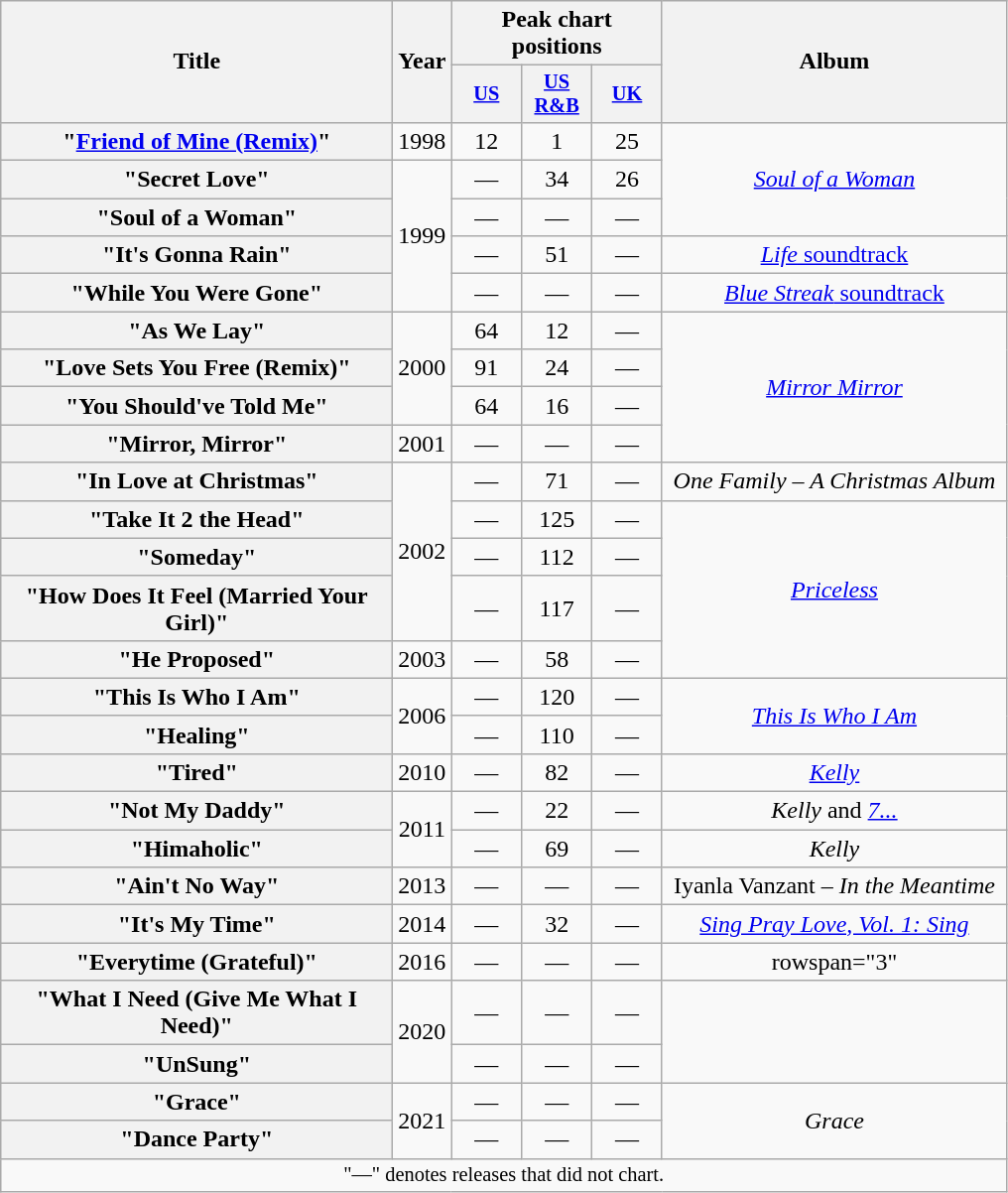<table class="wikitable plainrowheaders" style="text-align:center;">
<tr>
<th scope="col" rowspan="2" style="width:16em;">Title</th>
<th scope="col" rowspan="2" style="width:2em;">Year</th>
<th scope="col" colspan="3">Peak chart positions</th>
<th scope="col" rowspan="2" style="width:14em;">Album</th>
</tr>
<tr>
<th style="width:3em;font-size:85%"><a href='#'>US</a><br></th>
<th style="width:3em;font-size:85%"><a href='#'>US R&B</a><br></th>
<th style="width:3em;font-size:85%"><a href='#'>UK</a><br></th>
</tr>
<tr>
<th scope="row">"<a href='#'>Friend of Mine (Remix)</a>"<br></th>
<td>1998</td>
<td>12</td>
<td>1</td>
<td>25</td>
<td rowspan="3"><em><a href='#'>Soul of a Woman</a></em></td>
</tr>
<tr>
<th scope="row">"Secret Love"</th>
<td rowspan="4">1999</td>
<td>—</td>
<td>34</td>
<td>26</td>
</tr>
<tr>
<th scope="row">"Soul of a Woman"</th>
<td>—</td>
<td>—</td>
<td>—</td>
</tr>
<tr>
<th scope="row">"It's Gonna Rain"</th>
<td>—</td>
<td>51</td>
<td>—</td>
<td><a href='#'><em>Life</em> soundtrack</a></td>
</tr>
<tr>
<th scope="row">"While You Were Gone"</th>
<td>—</td>
<td>—</td>
<td>—</td>
<td><a href='#'><em>Blue Streak</em> soundtrack</a></td>
</tr>
<tr>
<th scope="row">"As We Lay"</th>
<td rowspan="3">2000</td>
<td>64</td>
<td>12</td>
<td>—</td>
<td rowspan="4"><em><a href='#'>Mirror Mirror</a></em></td>
</tr>
<tr>
<th scope="row">"Love Sets You Free (Remix)"</th>
<td>91</td>
<td>24</td>
<td>—</td>
</tr>
<tr>
<th scope="row">"You Should've Told Me"</th>
<td>64</td>
<td>16</td>
<td>—</td>
</tr>
<tr>
<th scope="row">"Mirror, Mirror"</th>
<td>2001</td>
<td>—</td>
<td>—</td>
<td>—</td>
</tr>
<tr>
<th scope="row">"In Love at Christmas"<br></th>
<td rowspan="4">2002</td>
<td>—</td>
<td>71</td>
<td>—</td>
<td><em>One Family – A Christmas Album</em></td>
</tr>
<tr>
<th scope="row">"Take It 2 the Head"<br></th>
<td>—</td>
<td>125</td>
<td>—</td>
<td rowspan="4"><em><a href='#'>Priceless</a></em></td>
</tr>
<tr>
<th scope="row">"Someday"</th>
<td>—</td>
<td>112</td>
<td>—</td>
</tr>
<tr>
<th scope="row">"How Does It Feel (Married Your Girl)"</th>
<td>—</td>
<td>117</td>
<td>—</td>
</tr>
<tr>
<th scope="row">"He Proposed"</th>
<td>2003</td>
<td>—</td>
<td>58</td>
<td>—</td>
</tr>
<tr>
<th scope="row">"This Is Who I Am"</th>
<td rowspan="2">2006</td>
<td>—</td>
<td>120</td>
<td>—</td>
<td rowspan="2"><em><a href='#'>This Is Who I Am</a></em></td>
</tr>
<tr>
<th scope="row">"Healing"</th>
<td>—</td>
<td>110</td>
<td>—</td>
</tr>
<tr>
<th scope="row">"Tired"</th>
<td>2010</td>
<td>—</td>
<td>82</td>
<td>—</td>
<td><em><a href='#'>Kelly</a></em></td>
</tr>
<tr>
<th scope="row">"Not My Daddy"<br></th>
<td rowspan="2">2011</td>
<td>—</td>
<td>22</td>
<td>—</td>
<td><em>Kelly</em> and <em><a href='#'>7...</a></em></td>
</tr>
<tr>
<th scope="row">"Himaholic"</th>
<td>—</td>
<td>69</td>
<td>—</td>
<td><em>Kelly</em></td>
</tr>
<tr>
<th scope="row">"Ain't No Way"</th>
<td>2013</td>
<td>—</td>
<td>—</td>
<td>—</td>
<td>Iyanla Vanzant – <em>In the Meantime</em></td>
</tr>
<tr>
<th scope="row">"It's My Time"</th>
<td>2014</td>
<td>—</td>
<td>32</td>
<td>—</td>
<td><em><a href='#'>Sing Pray Love, Vol. 1: Sing</a></em></td>
</tr>
<tr>
<th scope="row">"Everytime (Grateful)"</th>
<td>2016</td>
<td>—</td>
<td>—</td>
<td>—</td>
<td>rowspan="3" </td>
</tr>
<tr>
<th scope="row">"What I Need (Give Me What I Need)"</th>
<td rowspan="2">2020</td>
<td>—</td>
<td>—</td>
<td>—</td>
</tr>
<tr>
<th scope="row">"UnSung"</th>
<td>—</td>
<td>—</td>
<td>—</td>
</tr>
<tr>
<th scope="row">"Grace"</th>
<td rowspan="2">2021</td>
<td>—</td>
<td>—</td>
<td>—</td>
<td rowspan="2"><em>Grace</em></td>
</tr>
<tr>
<th scope="row">"Dance Party"</th>
<td>—</td>
<td>—</td>
<td>—</td>
</tr>
<tr>
<td align="center" colspan="6" style="font-size: 85%">"—" denotes releases that did not chart.</td>
</tr>
</table>
